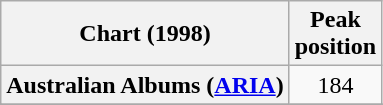<table class="wikitable plainrowheaders sortable">
<tr>
<th scope="col">Chart (1998)</th>
<th scope="col">Peak<br>position</th>
</tr>
<tr>
<th scope="row">Australian Albums (<a href='#'>ARIA</a>)</th>
<td align="center">184</td>
</tr>
<tr>
</tr>
<tr>
</tr>
<tr>
</tr>
<tr>
</tr>
<tr>
</tr>
<tr>
</tr>
<tr>
</tr>
<tr>
</tr>
</table>
